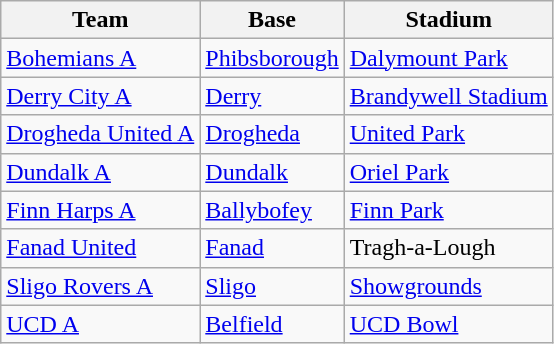<table class="wikitable sortable">
<tr>
<th>Team</th>
<th>Base</th>
<th>Stadium</th>
</tr>
<tr>
<td><a href='#'>Bohemians A</a></td>
<td><a href='#'>Phibsborough</a></td>
<td><a href='#'>Dalymount Park</a></td>
</tr>
<tr>
<td><a href='#'>Derry City A</a></td>
<td><a href='#'>Derry</a></td>
<td><a href='#'>Brandywell Stadium</a></td>
</tr>
<tr>
<td><a href='#'>Drogheda United A</a></td>
<td><a href='#'>Drogheda</a></td>
<td><a href='#'>United Park</a></td>
</tr>
<tr>
<td><a href='#'>Dundalk A</a></td>
<td><a href='#'>Dundalk</a></td>
<td><a href='#'>Oriel Park</a></td>
</tr>
<tr>
<td><a href='#'>Finn Harps A</a></td>
<td><a href='#'>Ballybofey</a></td>
<td><a href='#'>Finn Park</a></td>
</tr>
<tr>
<td><a href='#'>Fanad United</a></td>
<td><a href='#'>Fanad</a></td>
<td>Tragh-a-Lough</td>
</tr>
<tr>
<td><a href='#'>Sligo Rovers A</a></td>
<td><a href='#'>Sligo</a></td>
<td><a href='#'>Showgrounds</a></td>
</tr>
<tr>
<td><a href='#'>UCD A</a></td>
<td><a href='#'>Belfield</a></td>
<td><a href='#'>UCD Bowl</a></td>
</tr>
</table>
